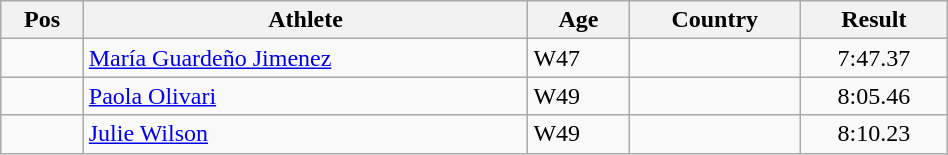<table class="wikitable"  style="text-align:center; width:50%;">
<tr>
<th>Pos</th>
<th>Athlete</th>
<th>Age</th>
<th>Country</th>
<th>Result</th>
</tr>
<tr>
<td align=center></td>
<td align=left><a href='#'>María Guardeño Jimenez</a></td>
<td align=left>W47</td>
<td align=left></td>
<td>7:47.37</td>
</tr>
<tr>
<td align=center></td>
<td align=left><a href='#'>Paola Olivari</a></td>
<td align=left>W49</td>
<td align=left></td>
<td>8:05.46</td>
</tr>
<tr>
<td align=center></td>
<td align=left><a href='#'>Julie Wilson</a></td>
<td align=left>W49</td>
<td align=left></td>
<td>8:10.23</td>
</tr>
</table>
